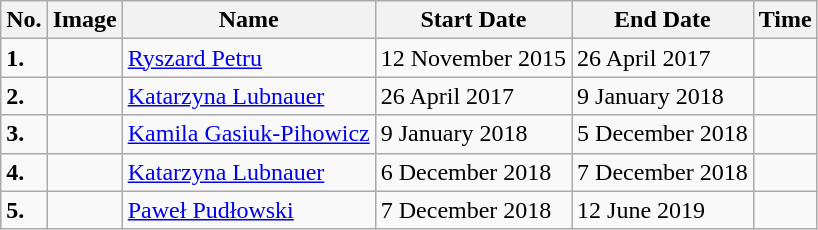<table class=wikitable>
<tr>
<th>No.</th>
<th>Image</th>
<th>Name</th>
<th>Start Date</th>
<th>End Date</th>
<th>Time</th>
</tr>
<tr>
<td><strong>1.</strong></td>
<td></td>
<td><a href='#'>Ryszard Petru</a></td>
<td>12 November 2015</td>
<td>26 April 2017</td>
<td></td>
</tr>
<tr>
<td><strong>2.</strong></td>
<td></td>
<td><a href='#'>Katarzyna Lubnauer</a></td>
<td>26 April 2017</td>
<td>9 January 2018</td>
<td></td>
</tr>
<tr>
<td><strong>3.</strong></td>
<td></td>
<td><a href='#'>Kamila Gasiuk-Pihowicz</a></td>
<td>9 January 2018</td>
<td>5 December 2018</td>
<td></td>
</tr>
<tr>
<td><strong>4.</strong></td>
<td></td>
<td><a href='#'>Katarzyna Lubnauer</a></td>
<td>6 December 2018</td>
<td>7 December 2018</td>
<td></td>
</tr>
<tr>
<td><strong>5.</strong></td>
<td></td>
<td><a href='#'>Paweł Pudłowski</a></td>
<td>7 December 2018</td>
<td>12 June 2019</td>
<td></td>
</tr>
</table>
